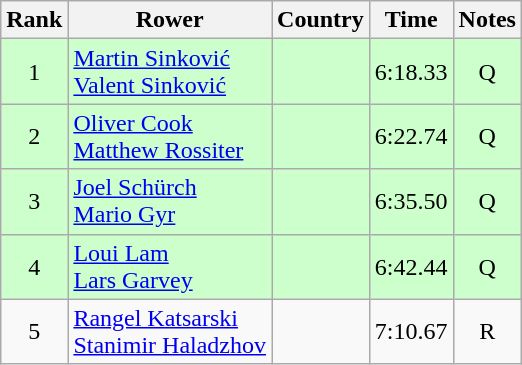<table class="wikitable" style="text-align:center">
<tr>
<th>Rank</th>
<th>Rower</th>
<th>Country</th>
<th>Time</th>
<th>Notes</th>
</tr>
<tr bgcolor=ccffcc>
<td>1</td>
<td align="left"><a href='#'>Martin Sinković</a><br><a href='#'>Valent Sinković</a></td>
<td align="left"></td>
<td>6:18.33</td>
<td>Q</td>
</tr>
<tr bgcolor=ccffcc>
<td>2</td>
<td align="left"><a href='#'>Oliver Cook</a><br><a href='#'>Matthew Rossiter</a></td>
<td align="left"></td>
<td>6:22.74</td>
<td>Q</td>
</tr>
<tr bgcolor=ccffcc>
<td>3</td>
<td align="left"><a href='#'>Joel Schürch</a><br><a href='#'>Mario Gyr</a></td>
<td align="left"></td>
<td>6:35.50</td>
<td>Q</td>
</tr>
<tr bgcolor=ccffcc>
<td>4</td>
<td align="left"><a href='#'>Loui Lam</a><br><a href='#'>Lars Garvey</a></td>
<td align="left"></td>
<td>6:42.44</td>
<td>Q</td>
</tr>
<tr>
<td>5</td>
<td align="left"><a href='#'>Rangel Katsarski</a><br><a href='#'>Stanimir Haladzhov</a></td>
<td align="left"></td>
<td>7:10.67</td>
<td>R</td>
</tr>
</table>
